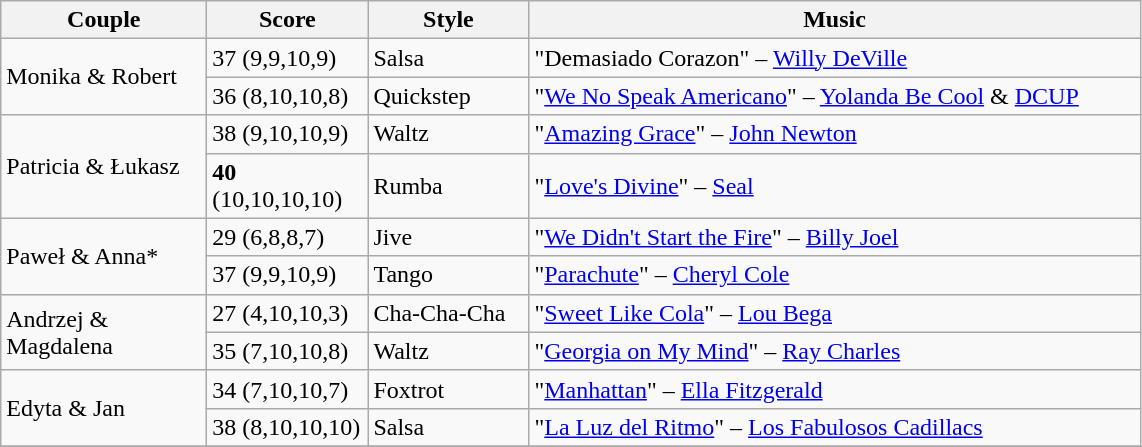<table class="wikitable">
<tr>
<th width="130">Couple</th>
<th width="100">Score</th>
<th width="100">Style</th>
<th width="400">Music</th>
</tr>
<tr>
<td rowspan="2">Monika & Robert</td>
<td>37 (9,9,10,9)</td>
<td>Salsa</td>
<td>"Demasiado Corazon" – <a href='#'>Willy DeVille</a></td>
</tr>
<tr>
<td>36 (8,10,10,8)</td>
<td>Quickstep</td>
<td>"<a href='#'>We No Speak Americano</a>" – <a href='#'>Yolanda Be Cool</a> & <a href='#'>DCUP</a></td>
</tr>
<tr>
<td rowspan="2">Patricia & Łukasz</td>
<td>38 (9,10,10,9)</td>
<td>Waltz</td>
<td>"<a href='#'>Amazing Grace</a>" – <a href='#'>John Newton</a></td>
</tr>
<tr>
<td><strong>40</strong> (10,10,10,10)</td>
<td>Rumba</td>
<td>"<a href='#'>Love's Divine</a>" – <a href='#'>Seal</a></td>
</tr>
<tr>
<td rowspan="2">Paweł & Anna*</td>
<td>29 (6,8,8,7)</td>
<td>Jive</td>
<td>"<a href='#'>We Didn't Start the Fire</a>" – <a href='#'>Billy Joel</a></td>
</tr>
<tr>
<td>37 (9,9,10,9)</td>
<td>Tango</td>
<td>"<a href='#'>Parachute</a>" – <a href='#'>Cheryl Cole</a></td>
</tr>
<tr>
<td rowspan="2">Andrzej & Magdalena</td>
<td>27 (4,10,10,3)</td>
<td>Cha-Cha-Cha</td>
<td>"<a href='#'>Sweet Like Cola</a>" – <a href='#'>Lou Bega</a></td>
</tr>
<tr>
<td>35 (7,10,10,8)</td>
<td>Waltz</td>
<td>"<a href='#'>Georgia on My Mind</a>" – <a href='#'>Ray Charles</a></td>
</tr>
<tr>
<td rowspan="2">Edyta & Jan</td>
<td>34 (7,10,10,7)</td>
<td>Foxtrot</td>
<td>"<a href='#'>Manhattan</a>" – <a href='#'>Ella Fitzgerald</a></td>
</tr>
<tr>
<td>38 (8,10,10,10)</td>
<td>Salsa</td>
<td>"<a href='#'>La Luz del Ritmo</a>" – <a href='#'>Los Fabulosos Cadillacs</a></td>
</tr>
<tr>
</tr>
</table>
